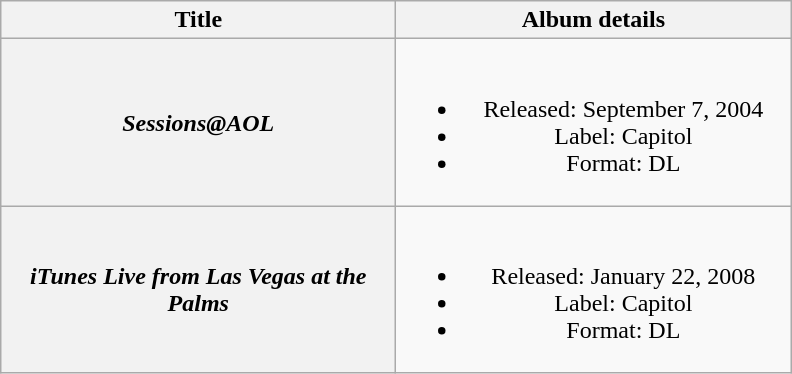<table class="wikitable plainrowheaders" style="text-align:center;" border="1">
<tr>
<th scope="col" style="width:16em;">Title</th>
<th scope="col" style="width:16em;">Album details</th>
</tr>
<tr>
<th scope="row"><em>Sessions@AOL</em></th>
<td><br><ul><li>Released: September 7, 2004</li><li>Label: Capitol</li><li>Format: DL</li></ul></td>
</tr>
<tr>
<th scope="row"><em>iTunes Live from Las Vegas at the Palms</em></th>
<td><br><ul><li>Released: January 22, 2008</li><li>Label: Capitol</li><li>Format: DL</li></ul></td>
</tr>
</table>
